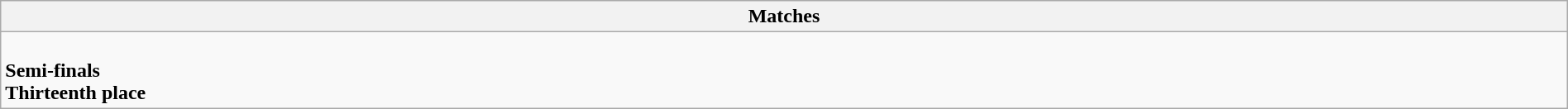<table class="wikitable collapsible collapsed" style="width:100%;">
<tr>
<th>Matches</th>
</tr>
<tr>
<td><br><strong>Semi-finals</strong>

<br><strong>Thirteenth place</strong>
</td>
</tr>
</table>
